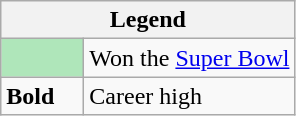<table class="wikitable mw-collapsible">
<tr>
<th colspan="2">Legend</th>
</tr>
<tr>
<td style="background:#afe6ba; width:3em;"></td>
<td>Won the <a href='#'>Super Bowl</a></td>
</tr>
<tr>
<td><strong>Bold</strong></td>
<td>Career high</td>
</tr>
</table>
